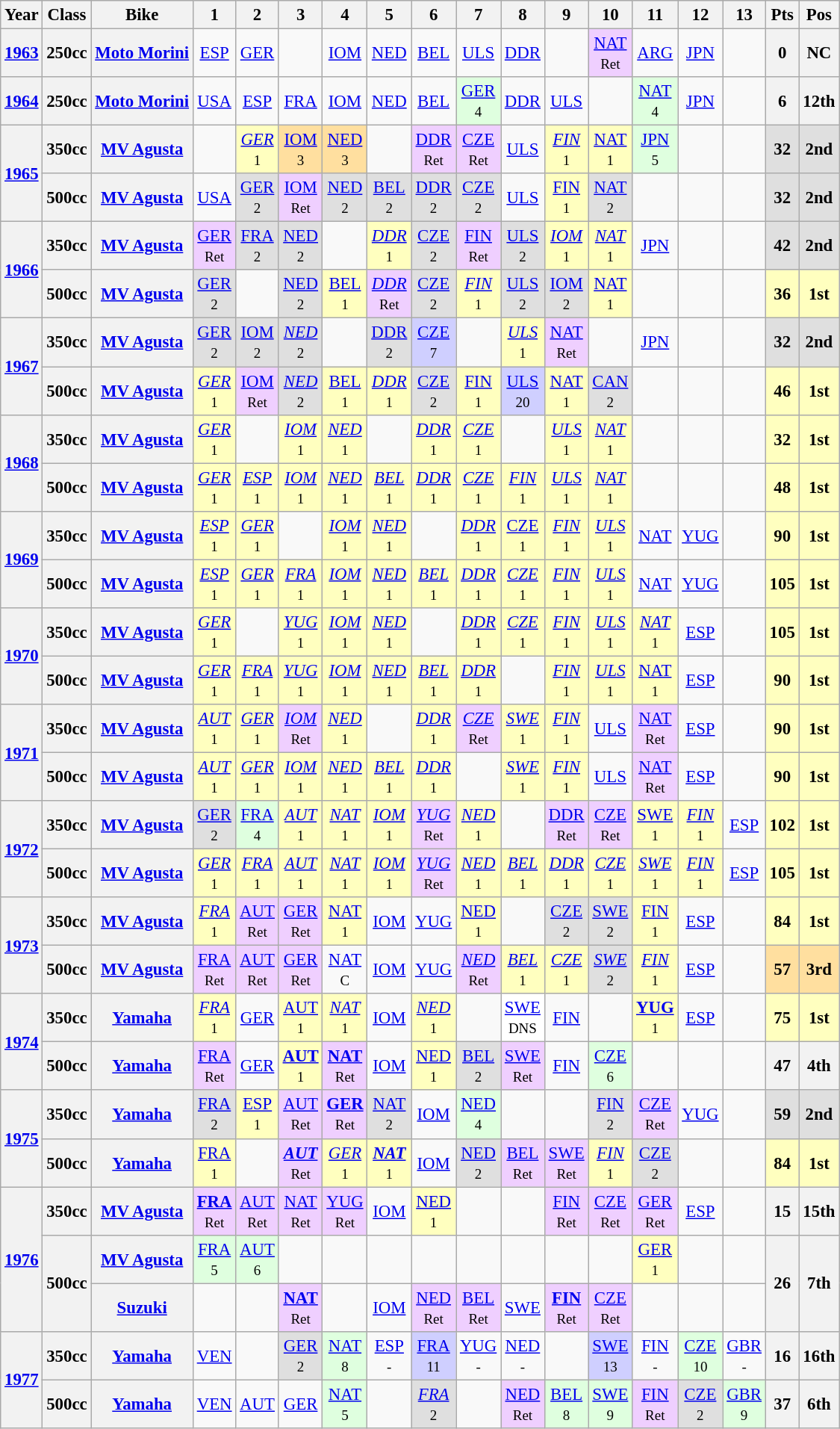<table class="wikitable" style="text-align:center; font-size:95%">
<tr>
<th>Year</th>
<th>Class</th>
<th>Bike</th>
<th>1</th>
<th>2</th>
<th>3</th>
<th>4</th>
<th>5</th>
<th>6</th>
<th>7</th>
<th>8</th>
<th>9</th>
<th>10</th>
<th>11</th>
<th>12</th>
<th>13</th>
<th>Pts</th>
<th>Pos</th>
</tr>
<tr>
<th><a href='#'>1963</a></th>
<th>250cc</th>
<th><a href='#'>Moto Morini</a></th>
<td><a href='#'>ESP</a></td>
<td><a href='#'>GER</a></td>
<td></td>
<td><a href='#'>IOM</a></td>
<td><a href='#'>NED</a></td>
<td><a href='#'>BEL</a></td>
<td><a href='#'>ULS</a></td>
<td><a href='#'>DDR</a></td>
<td></td>
<td style="background:#EFCFFF;"><a href='#'>NAT</a><br><small>Ret</small></td>
<td><a href='#'>ARG</a></td>
<td><a href='#'>JPN</a></td>
<td></td>
<th>0</th>
<th>NC</th>
</tr>
<tr>
<th><a href='#'>1964</a></th>
<th>250cc</th>
<th><a href='#'>Moto Morini</a></th>
<td><a href='#'>USA</a></td>
<td><a href='#'>ESP</a></td>
<td><a href='#'>FRA</a></td>
<td><a href='#'>IOM</a></td>
<td><a href='#'>NED</a></td>
<td><a href='#'>BEL</a></td>
<td style="background:#DFFFDF;"><a href='#'>GER</a><br><small>4</small></td>
<td><a href='#'>DDR</a></td>
<td><a href='#'>ULS</a></td>
<td></td>
<td style="background:#DFFFDF;"><a href='#'>NAT</a><br><small>4</small></td>
<td><a href='#'>JPN</a></td>
<td></td>
<th>6</th>
<th>12th</th>
</tr>
<tr>
<th rowspan=2><a href='#'>1965</a></th>
<th>350cc</th>
<th><a href='#'>MV Agusta</a></th>
<td></td>
<td style="background:#FFFFBF;"><em><a href='#'>GER</a></em><br><small>1</small></td>
<td style="background:#FFDF9F;"><a href='#'>IOM</a><br><small>3</small></td>
<td style="background:#FFDF9F;"><a href='#'>NED</a><br><small>3</small></td>
<td></td>
<td style="background:#EFCFFF;"><a href='#'>DDR</a><br><small>Ret</small></td>
<td style="background:#EFCFFF;"><a href='#'>CZE</a><br><small>Ret</small></td>
<td><a href='#'>ULS</a></td>
<td style="background:#FFFFBF;"><em><a href='#'>FIN</a></em><br><small>1</small></td>
<td style="background:#FFFFBF;"><a href='#'>NAT</a><br><small>1</small></td>
<td style="background:#DFFFDF;"><a href='#'>JPN</a><br><small>5</small></td>
<td></td>
<td></td>
<td style="background:#DFDFDF;"><strong>32</strong></td>
<td style="background:#DFDFDF;"><strong>2nd</strong></td>
</tr>
<tr>
<th>500cc</th>
<th><a href='#'>MV Agusta</a></th>
<td><a href='#'>USA</a></td>
<td style="background:#DFDFDF;"><a href='#'>GER</a><br><small>2</small></td>
<td style="background:#EFCFFF;"><a href='#'>IOM</a><br><small>Ret</small></td>
<td style="background:#DFDFDF;"><a href='#'>NED</a><br><small>2</small></td>
<td style="background:#DFDFDF;"><a href='#'>BEL</a><br><small>2</small></td>
<td style="background:#DFDFDF;"><a href='#'>DDR</a><br><small>2</small></td>
<td style="background:#DFDFDF;"><a href='#'>CZE</a><br><small>2</small></td>
<td><a href='#'>ULS</a></td>
<td style="background:#FFFFBF;"><a href='#'>FIN</a><br><small>1</small></td>
<td style="background:#DFDFDF;"><a href='#'>NAT</a><br><small>2</small></td>
<td></td>
<td></td>
<td></td>
<td style="background:#DFDFDF;"><strong>32</strong></td>
<td style="background:#DFDFDF;"><strong>2nd</strong></td>
</tr>
<tr>
<th rowspan=2><a href='#'>1966</a></th>
<th>350cc</th>
<th><a href='#'>MV Agusta</a></th>
<td style="background:#EFCFFF;"><a href='#'>GER</a><br><small>Ret</small></td>
<td style="background:#DFDFDF;"><a href='#'>FRA</a><br><small>2</small></td>
<td style="background:#DFDFDF;"><a href='#'>NED</a><br><small>2</small></td>
<td></td>
<td style="background:#FFFFBF;"><em><a href='#'>DDR</a></em><br><small>1</small></td>
<td style="background:#DFDFDF;"><a href='#'>CZE</a><br><small>2</small></td>
<td style="background:#EFCFFF;"><a href='#'>FIN</a><br><small>Ret</small></td>
<td style="background:#DFDFDF;"><a href='#'>ULS</a><br><small>2</small></td>
<td style="background:#FFFFBF;"><em><a href='#'>IOM</a></em><br><small>1</small></td>
<td style="background:#FFFFBF;"><em><a href='#'>NAT</a></em><br><small>1</small></td>
<td><a href='#'>JPN</a></td>
<td></td>
<td></td>
<td style="background:#DFDFDF;"><strong>42</strong></td>
<td style="background:#DFDFDF;"><strong>2nd</strong></td>
</tr>
<tr>
<th>500cc</th>
<th><a href='#'>MV Agusta</a></th>
<td style="background:#DFDFDF;"><a href='#'>GER</a><br><small>2</small></td>
<td></td>
<td style="background:#DFDFDF;"><a href='#'>NED</a><br><small>2</small></td>
<td style="background:#FFFFBF;"><a href='#'>BEL</a><br><small>1</small></td>
<td style="background:#EFCFFF;"><em><a href='#'>DDR</a></em><br><small>Ret</small></td>
<td style="background:#DFDFDF;"><a href='#'>CZE</a><br><small>2</small></td>
<td style="background:#FFFFBF;"><em><a href='#'>FIN</a></em><br><small>1</small></td>
<td style="background:#DFDFDF;"><a href='#'>ULS</a><br><small>2</small></td>
<td style="background:#DFDFDF;"><a href='#'>IOM</a><br><small>2</small></td>
<td style="background:#FFFFBF;"><a href='#'>NAT</a><br><small>1</small></td>
<td></td>
<td></td>
<td></td>
<td style="background:#FFFFBF;"><strong>36</strong></td>
<td style="background:#FFFFBF;"><strong>1st</strong></td>
</tr>
<tr>
<th rowspan=2><a href='#'>1967</a></th>
<th>350cc</th>
<th><a href='#'>MV Agusta</a></th>
<td style="background:#DFDFDF;"><a href='#'>GER</a><br><small>2</small></td>
<td style="background:#DFDFDF;"><a href='#'>IOM</a><br><small>2</small></td>
<td style="background:#DFDFDF;"><em><a href='#'>NED</a></em><br><small>2</small></td>
<td></td>
<td style="background:#DFDFDF;"><a href='#'>DDR</a><br><small>2</small></td>
<td style="background:#CFCFFF;"><a href='#'>CZE</a><br><small>7</small></td>
<td></td>
<td style="background:#FFFFBF;"><em><a href='#'>ULS</a></em><br><small>1</small></td>
<td style="background:#EFCFFF;"><a href='#'>NAT</a><br><small>Ret</small></td>
<td></td>
<td><a href='#'>JPN</a></td>
<td></td>
<td></td>
<td style="background:#DFDFDF;"><strong>32</strong></td>
<td style="background:#DFDFDF;"><strong>2nd</strong></td>
</tr>
<tr>
<th>500cc</th>
<th><a href='#'>MV Agusta</a></th>
<td style="background:#FFFFBF;"><em><a href='#'>GER</a></em><br><small>1</small></td>
<td style="background:#EFCFFF;"><a href='#'>IOM</a><br><small>Ret</small></td>
<td style="background:#DFDFDF;"><em><a href='#'>NED</a></em><br><small>2</small></td>
<td style="background:#FFFFBF;"><a href='#'>BEL</a><br><small>1</small></td>
<td style="background:#FFFFBF;"><em><a href='#'>DDR</a></em><br><small>1</small></td>
<td style="background:#DFDFDF;"><a href='#'>CZE</a><br><small>2</small></td>
<td style="background:#FFFFBF;"><a href='#'>FIN</a><br><small>1</small></td>
<td style="background:#CFCFFF;"><a href='#'>ULS</a><br><small>20</small></td>
<td style="background:#FFFFBF;"><a href='#'>NAT</a><br><small>1</small></td>
<td style="background:#DFDFDF;"><a href='#'>CAN</a><br><small>2</small></td>
<td></td>
<td></td>
<td></td>
<td style="background:#FFFFBF;"><strong>46</strong></td>
<td style="background:#FFFFBF;"><strong>1st</strong></td>
</tr>
<tr>
<th rowspan=2><a href='#'>1968</a></th>
<th>350cc</th>
<th><a href='#'>MV Agusta</a></th>
<td style="background:#FFFFBF;"><em><a href='#'>GER</a></em><br><small>1</small></td>
<td></td>
<td style="background:#FFFFBF;"><em><a href='#'>IOM</a></em><br><small>1</small></td>
<td style="background:#FFFFBF;"><em><a href='#'>NED</a></em><br><small>1</small></td>
<td></td>
<td style="background:#FFFFBF;"><em><a href='#'>DDR</a></em><br><small>1</small></td>
<td style="background:#FFFFBF;"><em><a href='#'>CZE</a></em><br><small>1</small></td>
<td></td>
<td style="background:#FFFFBF;"><em><a href='#'>ULS</a></em><br><small>1</small></td>
<td style="background:#FFFFBF;"><em><a href='#'>NAT</a></em><br><small>1</small></td>
<td></td>
<td></td>
<td></td>
<td style="background:#FFFFBF;"><strong>32</strong></td>
<td style="background:#FFFFBF;"><strong>1st</strong></td>
</tr>
<tr>
<th>500cc</th>
<th><a href='#'>MV Agusta</a></th>
<td style="background:#FFFFBF;"><em><a href='#'>GER</a></em><br><small>1</small></td>
<td style="background:#FFFFBF;"><em><a href='#'>ESP</a></em><br><small>1</small></td>
<td style="background:#FFFFBF;"><em><a href='#'>IOM</a></em><br><small>1</small></td>
<td style="background:#FFFFBF;"><em><a href='#'>NED</a></em><br><small>1</small></td>
<td style="background:#FFFFBF;"><em><a href='#'>BEL</a></em><br><small>1</small></td>
<td style="background:#FFFFBF;"><em><a href='#'>DDR</a></em><br><small>1</small></td>
<td style="background:#FFFFBF;"><em><a href='#'>CZE</a></em><br><small>1</small></td>
<td style="background:#FFFFBF;"><em><a href='#'>FIN</a></em><br><small>1</small></td>
<td style="background:#FFFFBF;"><em><a href='#'>ULS</a></em><br><small>1</small></td>
<td style="background:#FFFFBF;"><em><a href='#'>NAT</a></em><br><small>1</small></td>
<td></td>
<td></td>
<td></td>
<td style="background:#FFFFBF;"><strong>48</strong></td>
<td style="background:#FFFFBF;"><strong>1st</strong></td>
</tr>
<tr>
<th rowspan=2><a href='#'>1969</a></th>
<th>350cc</th>
<th><a href='#'>MV Agusta</a></th>
<td style="background:#FFFFBF;"><em><a href='#'>ESP</a></em><br><small>1</small></td>
<td style="background:#FFFFBF;"><em><a href='#'>GER</a></em><br><small>1</small></td>
<td></td>
<td style="background:#FFFFBF;"><em><a href='#'>IOM</a></em><br><small>1</small></td>
<td style="background:#FFFFBF;"><em><a href='#'>NED</a></em><br><small>1</small></td>
<td></td>
<td style="background:#FFFFBF;"><em><a href='#'>DDR</a></em><br><small>1</small></td>
<td style="background:#FFFFBF;"><a href='#'>CZE</a><br><small>1</small></td>
<td style="background:#FFFFBF;"><em><a href='#'>FIN</a></em><br><small>1</small></td>
<td style="background:#FFFFBF;"><em><a href='#'>ULS</a></em><br><small>1</small></td>
<td><a href='#'>NAT</a></td>
<td><a href='#'>YUG</a></td>
<td></td>
<td style="background:#FFFFBF;"><strong>90</strong></td>
<td style="background:#FFFFBF;"><strong>1st</strong></td>
</tr>
<tr>
<th>500cc</th>
<th><a href='#'>MV Agusta</a></th>
<td style="background:#FFFFBF;"><em><a href='#'>ESP</a></em><br><small>1</small></td>
<td style="background:#FFFFBF;"><em><a href='#'>GER</a></em><br><small>1</small></td>
<td style="background:#FFFFBF;"><em><a href='#'>FRA</a></em><br><small>1</small></td>
<td style="background:#FFFFBF;"><em><a href='#'>IOM</a></em><br><small>1</small></td>
<td style="background:#FFFFBF;"><em><a href='#'>NED</a></em><br><small>1</small></td>
<td style="background:#FFFFBF;"><em><a href='#'>BEL</a></em><br><small>1</small></td>
<td style="background:#FFFFBF;"><em><a href='#'>DDR</a></em><br><small>1</small></td>
<td style="background:#FFFFBF;"><em><a href='#'>CZE</a></em><br><small>1</small></td>
<td style="background:#FFFFBF;"><em><a href='#'>FIN</a></em><br><small>1</small></td>
<td style="background:#FFFFBF;"><em><a href='#'>ULS</a></em><br><small>1</small></td>
<td><a href='#'>NAT</a></td>
<td><a href='#'>YUG</a></td>
<td></td>
<td style="background:#FFFFBF;"><strong>105</strong></td>
<td style="background:#FFFFBF;"><strong>1st</strong></td>
</tr>
<tr>
<th rowspan=2><a href='#'>1970</a></th>
<th>350cc</th>
<th><a href='#'>MV Agusta</a></th>
<td style="background:#FFFFBF;"><em><a href='#'>GER</a></em><br><small>1</small></td>
<td></td>
<td style="background:#FFFFBF;"><em><a href='#'>YUG</a></em><br><small>1</small></td>
<td style="background:#FFFFBF;"><em><a href='#'>IOM</a></em><br><small>1</small></td>
<td style="background:#FFFFBF;"><em><a href='#'>NED</a></em><br><small>1</small></td>
<td></td>
<td style="background:#FFFFBF;"><em><a href='#'>DDR</a></em><br><small>1</small></td>
<td style="background:#FFFFBF;"><em><a href='#'>CZE</a></em><br><small>1</small></td>
<td style="background:#FFFFBF;"><em><a href='#'>FIN</a></em><br><small>1</small></td>
<td style="background:#FFFFBF;"><em><a href='#'>ULS</a></em><br><small>1</small></td>
<td style="background:#FFFFBF;"><em><a href='#'>NAT</a></em><br><small>1</small></td>
<td><a href='#'>ESP</a></td>
<td></td>
<td style="background:#FFFFBF;"><strong>105</strong></td>
<td style="background:#FFFFBF;"><strong>1st</strong></td>
</tr>
<tr>
<th>500cc</th>
<th><a href='#'>MV Agusta</a></th>
<td style="background:#FFFFBF;"><em><a href='#'>GER</a></em><br><small>1</small></td>
<td style="background:#FFFFBF;"><em><a href='#'>FRA</a></em><br><small>1</small></td>
<td style="background:#FFFFBF;"><em><a href='#'>YUG</a></em><br><small>1</small></td>
<td style="background:#FFFFBF;"><em><a href='#'>IOM</a></em><br><small>1</small></td>
<td style="background:#FFFFBF;"><em><a href='#'>NED</a></em><br><small>1</small></td>
<td style="background:#FFFFBF;"><em><a href='#'>BEL</a></em><br><small>1</small></td>
<td style="background:#FFFFBF;"><em><a href='#'>DDR</a></em><br><small>1</small></td>
<td></td>
<td style="background:#FFFFBF;"><em><a href='#'>FIN</a></em><br><small>1</small></td>
<td style="background:#FFFFBF;"><em><a href='#'>ULS</a></em><br><small>1</small></td>
<td style="background:#FFFFBF;"><a href='#'>NAT</a><br><small>1</small></td>
<td><a href='#'>ESP</a></td>
<td></td>
<td style="background:#FFFFBF;"><strong>90</strong></td>
<td style="background:#FFFFBF;"><strong>1st</strong></td>
</tr>
<tr>
<th rowspan=2><a href='#'>1971</a></th>
<th>350cc</th>
<th><a href='#'>MV Agusta</a></th>
<td style="background:#FFFFBF;"><em><a href='#'>AUT</a></em><br><small>1</small></td>
<td style="background:#FFFFBF;"><em><a href='#'>GER</a></em><br><small>1</small></td>
<td style="background:#EFCFFF;"><em><a href='#'>IOM</a></em><br><small>Ret</small></td>
<td style="background:#FFFFBF;"><em><a href='#'>NED</a></em><br><small>1</small></td>
<td></td>
<td style="background:#FFFFBF;"><em><a href='#'>DDR</a></em><br><small>1</small></td>
<td style="background:#EFCFFF;"><em><a href='#'>CZE</a></em><br><small>Ret</small></td>
<td style="background:#FFFFBF;"><em><a href='#'>SWE</a></em><br><small>1</small></td>
<td style="background:#FFFFBF;"><em><a href='#'>FIN</a></em><br><small>1</small></td>
<td><a href='#'>ULS</a></td>
<td style="background:#EFCFFF;"><a href='#'>NAT</a><br><small>Ret</small></td>
<td><a href='#'>ESP</a></td>
<td></td>
<td style="background:#FFFFBF;"><strong>90</strong></td>
<td style="background:#FFFFBF;"><strong>1st</strong></td>
</tr>
<tr>
<th>500cc</th>
<th><a href='#'>MV Agusta</a></th>
<td style="background:#FFFFBF;"><em><a href='#'>AUT</a></em><br><small>1</small></td>
<td style="background:#FFFFBF;"><em><a href='#'>GER</a></em><br><small>1</small></td>
<td style="background:#FFFFBF;"><em><a href='#'>IOM</a></em><br><small>1</small></td>
<td style="background:#FFFFBF;"><em><a href='#'>NED</a></em><br><small>1</small></td>
<td style="background:#FFFFBF;"><em><a href='#'>BEL</a></em><br><small>1</small></td>
<td style="background:#FFFFBF;"><em><a href='#'>DDR</a></em><br><small>1</small></td>
<td></td>
<td style="background:#FFFFBF;"><em><a href='#'>SWE</a></em><br><small>1</small></td>
<td style="background:#FFFFBF;"><em><a href='#'>FIN</a></em><br><small>1</small></td>
<td><a href='#'>ULS</a></td>
<td style="background:#EFCFFF;"><a href='#'>NAT</a><br><small>Ret</small></td>
<td><a href='#'>ESP</a></td>
<td></td>
<td style="background:#FFFFBF;"><strong>90</strong></td>
<td style="background:#FFFFBF;"><strong>1st</strong></td>
</tr>
<tr>
<th rowspan=2><a href='#'>1972</a></th>
<th>350cc</th>
<th><a href='#'>MV Agusta</a></th>
<td style="background:#DFDFDF;"><a href='#'>GER</a><br><small>2</small></td>
<td style="background:#DFFFDF;"><a href='#'>FRA</a><br><small>4</small></td>
<td style="background:#FFFFBF;"><em><a href='#'>AUT</a></em><br><small>1</small></td>
<td style="background:#FFFFBF;"><em><a href='#'>NAT</a></em><br><small>1</small></td>
<td style="background:#FFFFBF;"><em><a href='#'>IOM</a></em><br><small>1</small></td>
<td style="background:#EFCFFF;"><em><a href='#'>YUG</a></em><br><small>Ret</small></td>
<td style="background:#FFFFBF;"><em><a href='#'>NED</a></em><br><small>1</small></td>
<td></td>
<td style="background:#EFCFFF;"><a href='#'>DDR</a><br><small>Ret</small></td>
<td style="background:#EFCFFF;"><a href='#'>CZE</a><br><small>Ret</small></td>
<td style="background:#FFFFBF;"><a href='#'>SWE</a><br><small>1</small></td>
<td style="background:#FFFFBF;"><em><a href='#'>FIN</a></em><br><small>1</small></td>
<td><a href='#'>ESP</a></td>
<td style="background:#FFFFBF;"><strong>102</strong></td>
<td style="background:#FFFFBF;"><strong>1st</strong></td>
</tr>
<tr>
<th>500cc</th>
<th><a href='#'>MV Agusta</a></th>
<td style="background:#FFFFBF;"><em><a href='#'>GER</a></em><br><small>1</small></td>
<td style="background:#FFFFBF;"><em><a href='#'>FRA</a></em><br><small>1</small></td>
<td style="background:#FFFFBF;"><em><a href='#'>AUT</a></em><br><small>1</small></td>
<td style="background:#FFFFBF;"><em><a href='#'>NAT</a></em><br><small>1</small></td>
<td style="background:#FFFFBF;"><em><a href='#'>IOM</a></em><br><small>1</small></td>
<td style="background:#EFCFFF;"><em><a href='#'>YUG</a></em><br><small>Ret</small></td>
<td style="background:#FFFFBF;"><em><a href='#'>NED</a></em><br><small>1</small></td>
<td style="background:#FFFFBF;"><em><a href='#'>BEL</a></em><br><small>1</small></td>
<td style="background:#FFFFBF;"><em><a href='#'>DDR</a></em><br><small>1</small></td>
<td style="background:#FFFFBF;"><em><a href='#'>CZE</a></em><br><small>1</small></td>
<td style="background:#FFFFBF;"><em><a href='#'>SWE</a></em><br><small>1</small></td>
<td style="background:#FFFFBF;"><em><a href='#'>FIN</a></em><br><small>1</small></td>
<td><a href='#'>ESP</a></td>
<td style="background:#FFFFBF;"><strong>105</strong></td>
<td style="background:#FFFFBF;"><strong>1st</strong></td>
</tr>
<tr>
<th rowspan=2><a href='#'>1973</a></th>
<th>350cc</th>
<th><a href='#'>MV Agusta</a></th>
<td style="background:#FFFFBF;"><em><a href='#'>FRA</a></em><br><small>1</small></td>
<td style="background:#EFCFFF;"><a href='#'>AUT</a><br><small>Ret</small></td>
<td style="background:#EFCFFF;"><a href='#'>GER</a><br><small>Ret</small></td>
<td style="background:#FFFFBF;"><a href='#'>NAT</a><br><small>1</small></td>
<td><a href='#'>IOM</a></td>
<td><a href='#'>YUG</a></td>
<td style="background:#FFFFBF;"><a href='#'>NED</a><br><small>1</small></td>
<td></td>
<td style="background:#DFDFDF;"><a href='#'>CZE</a><br><small>2</small></td>
<td style="background:#DFDFDF;"><a href='#'>SWE</a><br><small>2</small></td>
<td style="background:#FFFFBF;"><a href='#'>FIN</a><br><small>1</small></td>
<td><a href='#'>ESP</a></td>
<td></td>
<td style="background:#FFFFBF;"><strong>84</strong></td>
<td style="background:#FFFFBF;"><strong>1st</strong></td>
</tr>
<tr>
<th>500cc</th>
<th><a href='#'>MV Agusta</a></th>
<td style="background:#EFCFFF;"><a href='#'>FRA</a><br><small>Ret</small></td>
<td style="background:#EFCFFF;"><a href='#'>AUT</a><br><small>Ret</small></td>
<td style="background:#EFCFFF;"><a href='#'>GER</a><br><small>Ret</small></td>
<td><a href='#'>NAT</a><br><small>C</small></td>
<td><a href='#'>IOM</a></td>
<td><a href='#'>YUG</a></td>
<td style="background:#EFCFFF;"><em><a href='#'>NED</a></em><br><small>Ret</small></td>
<td style="background:#FFFFBF;"><em><a href='#'>BEL</a></em><br><small>1</small></td>
<td style="background:#FFFFBF;"><em><a href='#'>CZE</a></em><br><small>1</small></td>
<td style="background:#DFDFDF;"><em><a href='#'>SWE</a></em><br><small>2</small></td>
<td style="background:#FFFFBF;"><em><a href='#'>FIN</a></em><br><small>1</small></td>
<td><a href='#'>ESP</a></td>
<td></td>
<td style="background:#FFDF9F;"><strong>57</strong></td>
<td style="background:#FFDF9F;"><strong>3rd</strong></td>
</tr>
<tr>
<th rowspan=2><a href='#'>1974</a></th>
<th>350cc</th>
<th><a href='#'>Yamaha</a></th>
<td style="background:#FFFFBF;"><em><a href='#'>FRA</a></em><br><small>1</small></td>
<td><a href='#'>GER</a></td>
<td style="background:#FFFFBF;"><a href='#'>AUT</a><br><small>1</small></td>
<td style="background:#FFFFBF;"><em><a href='#'>NAT</a></em><br><small>1</small></td>
<td><a href='#'>IOM</a></td>
<td style="background:#FFFFBF;"><em><a href='#'>NED</a></em><br><small>1</small></td>
<td></td>
<td style="background:#FFFFFF;"><a href='#'>SWE</a><br><small>DNS</small></td>
<td><a href='#'>FIN</a></td>
<td></td>
<td style="background:#FFFFBF;"><strong><a href='#'>YUG</a></strong><br><small>1</small></td>
<td><a href='#'>ESP</a></td>
<td></td>
<td style="background:#FFFFBF;"><strong>75</strong></td>
<td style="background:#FFFFBF;"><strong>1st</strong></td>
</tr>
<tr>
<th>500cc</th>
<th><a href='#'>Yamaha</a></th>
<td style="background:#EFCFFF;"><a href='#'>FRA</a><br><small>Ret</small></td>
<td><a href='#'>GER</a></td>
<td style="background:#FFFFBF;"><strong><a href='#'>AUT</a></strong><br><small>1</small></td>
<td style="background:#EFCFFF;"><strong><a href='#'>NAT</a></strong><br><small>Ret</small></td>
<td><a href='#'>IOM</a></td>
<td style="background:#FFFFBF;"><a href='#'>NED</a><br><small>1</small></td>
<td style="background:#DFDFDF;"><a href='#'>BEL</a><br><small>2</small></td>
<td style="background:#EFCFFF;"><a href='#'>SWE</a><br><small>Ret</small></td>
<td><a href='#'>FIN</a></td>
<td style="background:#DFFFDF;"><a href='#'>CZE</a><br><small>6</small></td>
<td></td>
<td></td>
<td></td>
<th>47</th>
<th>4th</th>
</tr>
<tr>
<th rowspan=2><a href='#'>1975</a></th>
<th>350cc</th>
<th><a href='#'>Yamaha</a></th>
<td style="background:#DFDFDF;"><a href='#'>FRA</a><br><small>2</small></td>
<td style="background:#FFFFBF;"><a href='#'>ESP</a><br><small>1</small></td>
<td style="background:#EFCFFF;"><a href='#'>AUT</a><br><small>Ret</small></td>
<td style="background:#EFCFFF;"><strong><a href='#'>GER</a></strong><br><small>Ret</small></td>
<td style="background:#DFDFDF;"><a href='#'>NAT</a><br><small>2</small></td>
<td><a href='#'>IOM</a></td>
<td style="background:#DFFFDF;"><a href='#'>NED</a><br><small>4</small></td>
<td></td>
<td></td>
<td style="background:#DFDFDF;"><a href='#'>FIN</a><br><small>2</small></td>
<td style="background:#EFCFFF;"><a href='#'>CZE</a><br><small>Ret</small></td>
<td><a href='#'>YUG</a></td>
<td></td>
<td style="background:#DFDFDF;"><strong>59</strong></td>
<td style="background:#DFDFDF;"><strong>2nd</strong></td>
</tr>
<tr>
<th>500cc</th>
<th><a href='#'>Yamaha</a></th>
<td style="background:#FFFFBF;"><a href='#'>FRA</a><br><small>1</small></td>
<td></td>
<td style="background:#EFCFFF;"><a href='#'><strong><em>AUT</em></strong></a><br><small>Ret</small></td>
<td style="background:#FFFFBF;"><em><a href='#'>GER</a></em><br><small>1</small></td>
<td style="background:#FFFFBF;"><a href='#'><strong><em>NAT</em></strong></a><br><small>1</small></td>
<td><a href='#'>IOM</a></td>
<td style="background:#DFDFDF;"><a href='#'>NED</a><br><small>2</small></td>
<td style="background:#EFCFFF;"><a href='#'>BEL</a><br><small>Ret</small></td>
<td style="background:#EFCFFF;"><a href='#'>SWE</a><br><small>Ret</small></td>
<td style="background:#FFFFBF;"><em><a href='#'>FIN</a></em><br><small>1</small></td>
<td style="background:#DFDFDF;"><a href='#'>CZE</a><br><small>2</small></td>
<td></td>
<td></td>
<td style="background:#FFFFBF;"><strong>84</strong></td>
<td style="background:#FFFFBF;"><strong>1st</strong></td>
</tr>
<tr>
<th rowspan=3><a href='#'>1976</a></th>
<th>350cc</th>
<th><a href='#'>MV Agusta</a></th>
<td style="background:#EFCFFF;"><strong><a href='#'>FRA</a></strong><br><small>Ret</small></td>
<td style="background:#EFCFFF;"><a href='#'>AUT</a><br><small>Ret</small></td>
<td style="background:#EFCFFF;"><a href='#'>NAT</a><br><small>Ret</small></td>
<td style="background:#EFCFFF;"><a href='#'>YUG</a><br><small>Ret</small></td>
<td><a href='#'>IOM</a></td>
<td style="background:#FFFFBF;"><a href='#'>NED</a><br><small>1</small></td>
<td></td>
<td></td>
<td style="background:#EFCFFF;"><a href='#'>FIN</a><br><small>Ret</small></td>
<td style="background:#EFCFFF;"><a href='#'>CZE</a><br><small>Ret</small></td>
<td style="background:#EFCFFF;"><a href='#'>GER</a><br><small>Ret</small></td>
<td><a href='#'>ESP</a></td>
<td></td>
<th>15</th>
<th>15th</th>
</tr>
<tr>
<th rowspan=2>500cc</th>
<th><a href='#'>MV Agusta</a></th>
<td style="background:#DFFFDF;"><a href='#'>FRA</a><br><small>5</small></td>
<td style="background:#DFFFDF;"><a href='#'>AUT</a><br><small>6</small></td>
<td></td>
<td></td>
<td></td>
<td></td>
<td></td>
<td></td>
<td></td>
<td></td>
<td style="background:#FFFFBF;"><a href='#'>GER</a><br><small>1</small></td>
<td></td>
<td></td>
<th rowspan=2>26</th>
<th rowspan=2>7th</th>
</tr>
<tr>
<th><a href='#'>Suzuki</a></th>
<td></td>
<td></td>
<td style="background:#EFCFFF;"><strong><a href='#'>NAT</a></strong><br><small>Ret</small></td>
<td></td>
<td><a href='#'>IOM</a></td>
<td style="background:#EFCFFF;"><a href='#'>NED</a><br><small>Ret</small></td>
<td style="background:#EFCFFF;"><a href='#'>BEL</a><br><small>Ret</small></td>
<td><a href='#'>SWE</a></td>
<td style="background:#EFCFFF;"><strong><a href='#'>FIN</a></strong><br><small>Ret</small></td>
<td style="background:#EFCFFF;"><a href='#'>CZE</a><br><small>Ret</small></td>
<td></td>
<td></td>
<td></td>
</tr>
<tr>
<th rowspan=2><a href='#'>1977</a></th>
<th>350cc</th>
<th><a href='#'>Yamaha</a></th>
<td><a href='#'>VEN</a></td>
<td></td>
<td style="background:#DFDFDF;"><a href='#'>GER</a><br><small>2</small></td>
<td style="background:#DFFFDF;"><a href='#'>NAT</a><br><small>8</small></td>
<td><a href='#'>ESP</a><br><small>-</small></td>
<td style="background:#CFCFFF;"><a href='#'>FRA</a><br><small>11</small></td>
<td><a href='#'>YUG</a><br><small>-</small></td>
<td><a href='#'>NED</a><br><small>-</small></td>
<td></td>
<td style="background:#CFCFFF;"><a href='#'>SWE</a><br><small>13</small></td>
<td><a href='#'>FIN</a><br><small>-</small></td>
<td style="background:#DFFFDF;"><a href='#'>CZE</a><br><small>10</small></td>
<td><a href='#'>GBR</a><br><small>-</small></td>
<th>16</th>
<th>16th</th>
</tr>
<tr>
<th>500cc</th>
<th><a href='#'>Yamaha</a></th>
<td><a href='#'>VEN</a></td>
<td><a href='#'>AUT</a></td>
<td><a href='#'>GER</a></td>
<td style="background:#DFFFDF;"><a href='#'>NAT</a><br><small>5</small></td>
<td></td>
<td style="background:#DFDFDF;"><em><a href='#'>FRA</a></em><br><small>2</small></td>
<td></td>
<td style="background:#EFCFFF;"><a href='#'>NED</a><br><small>Ret</small></td>
<td style="background:#DFFFDF;"><a href='#'>BEL</a><br><small>8</small></td>
<td style="background:#DFFFDF;"><a href='#'>SWE</a><br><small>9</small></td>
<td style="background:#EFCFFF;"><a href='#'>FIN</a><br><small>Ret</small></td>
<td style="background:#DFDFDF;"><a href='#'>CZE</a><br><small>2</small></td>
<td style="background:#DFFFDF;"><a href='#'>GBR</a><br><small>9</small></td>
<th>37</th>
<th>6th</th>
</tr>
</table>
